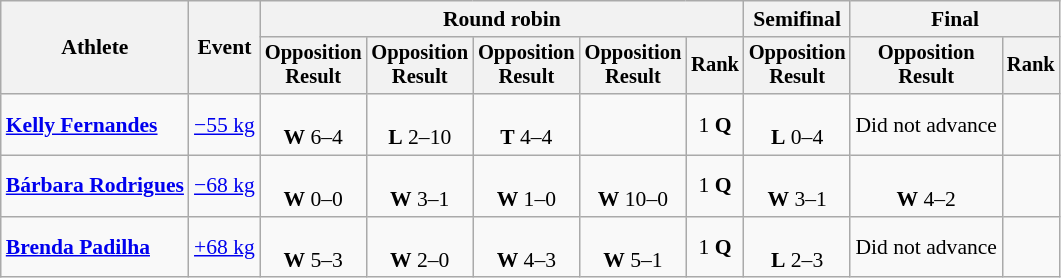<table class=wikitable style=font-size:90%;text-align:center>
<tr>
<th rowspan=2>Athlete</th>
<th rowspan=2>Event</th>
<th colspan=5>Round robin</th>
<th>Semifinal</th>
<th colspan=2>Final</th>
</tr>
<tr style=font-size:95%>
<th>Opposition<br>Result</th>
<th>Opposition<br>Result</th>
<th>Opposition<br>Result</th>
<th>Opposition<br>Result</th>
<th>Rank</th>
<th>Opposition<br>Result</th>
<th>Opposition<br>Result</th>
<th>Rank</th>
</tr>
<tr>
<td align=left><strong><a href='#'>Kelly Fernandes</a></strong></td>
<td align=left><a href='#'>−55 kg</a></td>
<td><br><strong>W</strong> 6–4</td>
<td><br><strong>L</strong> 2–10</td>
<td><br><strong>T</strong> 4–4</td>
<td></td>
<td>1 <strong>Q</strong></td>
<td><br><strong>L</strong> 0–4</td>
<td>Did not advance</td>
<td></td>
</tr>
<tr>
<td align=left><strong><a href='#'>Bárbara Rodrigues</a></strong></td>
<td align=left><a href='#'>−68 kg</a></td>
<td><br><strong>W</strong> 0–0</td>
<td><br><strong>W</strong> 3–1</td>
<td><br><strong>W</strong> 1–0</td>
<td><br><strong>W</strong> 10–0</td>
<td>1 <strong>Q</strong></td>
<td><br><strong>W</strong> 3–1</td>
<td><br><strong>W</strong> 4–2</td>
<td></td>
</tr>
<tr>
<td align=left><strong><a href='#'>Brenda Padilha</a></strong></td>
<td align=left><a href='#'>+68 kg</a></td>
<td><br><strong>W</strong> 5–3</td>
<td><br><strong>W</strong> 2–0</td>
<td><br><strong>W</strong> 4–3</td>
<td><br><strong>W</strong> 5–1</td>
<td>1 <strong>Q</strong></td>
<td><br><strong>L</strong> 2–3</td>
<td>Did not advance</td>
<td></td>
</tr>
</table>
